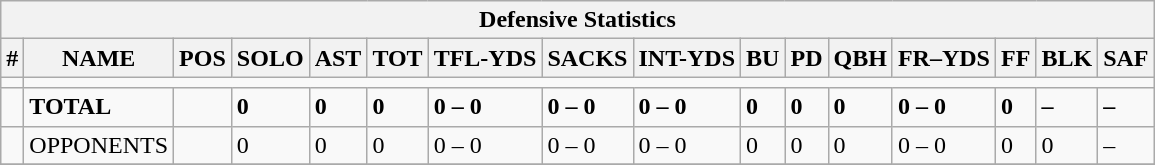<table class="wikitable sortable collapsible collapsed">
<tr>
<th colspan="16">Defensive Statistics</th>
</tr>
<tr>
<th>#</th>
<th>NAME</th>
<th>POS</th>
<th>SOLO</th>
<th>AST</th>
<th>TOT</th>
<th>TFL-YDS</th>
<th>SACKS</th>
<th>INT-YDS</th>
<th>BU</th>
<th>PD</th>
<th>QBH</th>
<th>FR–YDS</th>
<th>FF</th>
<th>BLK</th>
<th>SAF</th>
</tr>
<tr>
<td></td>
</tr>
<tr>
<td></td>
<td><strong>TOTAL</strong></td>
<td></td>
<td><strong>0</strong></td>
<td><strong>0</strong></td>
<td><strong>0</strong></td>
<td><strong>0 – 0</strong></td>
<td><strong>0 – 0</strong></td>
<td><strong>0 – 0</strong></td>
<td><strong>0</strong></td>
<td><strong>0</strong></td>
<td><strong>0</strong></td>
<td><strong>0 – 0</strong></td>
<td><strong>0</strong></td>
<td><strong>–</strong></td>
<td><strong>–</strong></td>
</tr>
<tr>
<td></td>
<td>OPPONENTS</td>
<td></td>
<td>0</td>
<td>0</td>
<td>0</td>
<td>0 – 0</td>
<td>0 – 0</td>
<td>0 – 0</td>
<td>0</td>
<td>0</td>
<td>0</td>
<td>0 – 0</td>
<td>0</td>
<td>0</td>
<td>–</td>
</tr>
<tr>
</tr>
</table>
